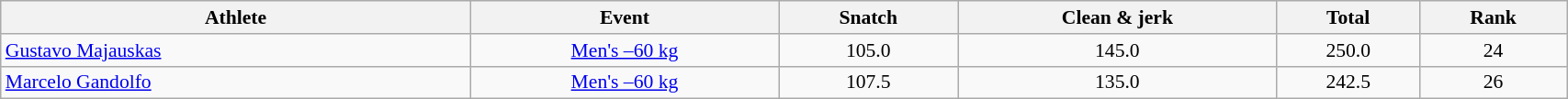<table class=wikitable style="font-size:90%" width="90%">
<tr>
<th>Athlete</th>
<th>Event</th>
<th>Snatch</th>
<th>Clean & jerk</th>
<th>Total</th>
<th>Rank</th>
</tr>
<tr>
<td width=30%><a href='#'>Gustavo Majauskas</a></td>
<td align=center><a href='#'>Men's –60 kg</a></td>
<td align=center>105.0</td>
<td align=center>145.0</td>
<td align=center>250.0</td>
<td align=center>24</td>
</tr>
<tr>
<td width=30%><a href='#'>Marcelo Gandolfo</a></td>
<td align=center><a href='#'>Men's –60 kg</a></td>
<td align=center>107.5</td>
<td align=center>135.0</td>
<td align=center>242.5</td>
<td align=center>26</td>
</tr>
</table>
